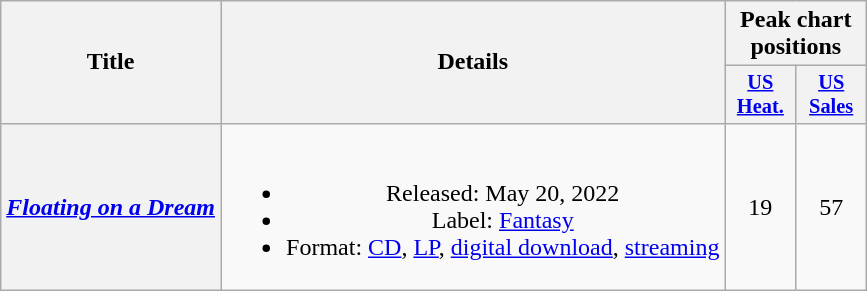<table class="wikitable plainrowheaders" style="text-align:center;">
<tr>
<th scope="col" rowspan="2">Title</th>
<th scope="col" rowspan="2">Details</th>
<th scope="col" colspan="2">Peak chart positions</th>
</tr>
<tr>
<th scope="col" style="width:3em;font-size:85%;"><a href='#'>US<br>Heat.</a><br></th>
<th scope="col" style="width:3em;font-size:85%;"><a href='#'>US<br>Sales</a><br></th>
</tr>
<tr>
<th scope="row"><em><a href='#'>Floating on a Dream</a></em></th>
<td><br><ul><li>Released: May 20, 2022</li><li>Label: <a href='#'>Fantasy</a></li><li>Format: <a href='#'>CD</a>, <a href='#'>LP</a>, <a href='#'>digital download</a>, <a href='#'>streaming</a></li></ul></td>
<td>19</td>
<td>57</td>
</tr>
</table>
